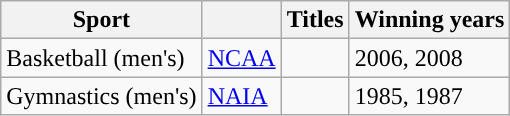<table class="wikitable"; style= "text-align: ">
<tr>
<th width=px>Sport</th>
<th width=px></th>
<th width=px>Titles</th>
<th width=px>Winning years</th>
</tr>
<tr>
<td>Basketball (men's)</td>
<td><a href='#'>NCAA</a></td>
<td></td>
<td>2006, 2008</td>
</tr>
<tr>
<td>Gymnastics (men's)</td>
<td><a href='#'>NAIA</a></td>
<td></td>
<td>1985, 1987</td>
</tr>
</table>
